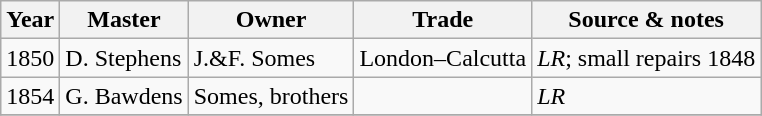<table class="sortable wikitable">
<tr>
<th>Year</th>
<th>Master</th>
<th>Owner</th>
<th>Trade</th>
<th>Source & notes</th>
</tr>
<tr>
<td>1850</td>
<td>D. Stephens</td>
<td>J.&F. Somes</td>
<td>London–Calcutta</td>
<td><em>LR</em>; small repairs 1848</td>
</tr>
<tr>
<td>1854</td>
<td>G. Bawdens</td>
<td>Somes, brothers</td>
<td></td>
<td><em>LR</em></td>
</tr>
<tr>
</tr>
</table>
